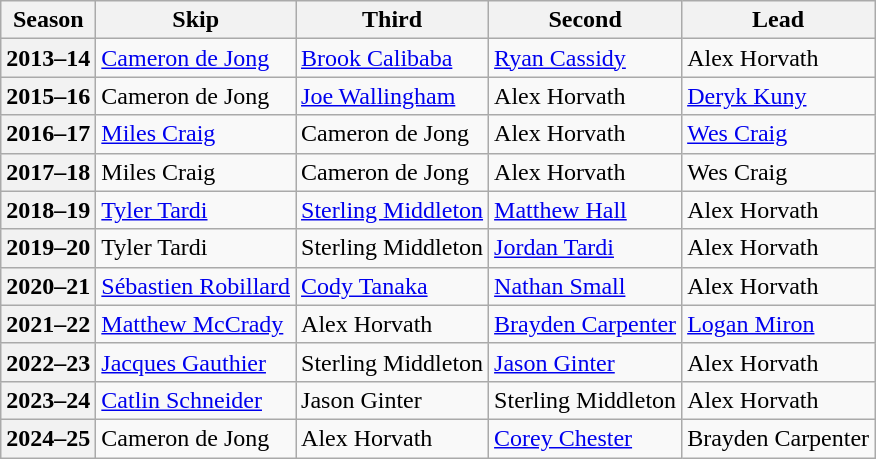<table class="wikitable">
<tr>
<th scope="col">Season</th>
<th scope="col">Skip</th>
<th scope="col">Third</th>
<th scope="col">Second</th>
<th scope="col">Lead</th>
</tr>
<tr>
<th scope="row">2013–14</th>
<td><a href='#'>Cameron de Jong</a></td>
<td><a href='#'>Brook Calibaba</a></td>
<td><a href='#'>Ryan Cassidy</a></td>
<td>Alex Horvath</td>
</tr>
<tr>
<th scope="row">2015–16</th>
<td>Cameron de Jong</td>
<td><a href='#'>Joe Wallingham</a></td>
<td>Alex Horvath</td>
<td><a href='#'>Deryk Kuny</a></td>
</tr>
<tr>
<th scope="row">2016–17</th>
<td><a href='#'>Miles Craig</a></td>
<td>Cameron de Jong</td>
<td>Alex Horvath</td>
<td><a href='#'>Wes Craig</a></td>
</tr>
<tr>
<th scope="row">2017–18</th>
<td>Miles Craig</td>
<td>Cameron de Jong</td>
<td>Alex Horvath</td>
<td>Wes Craig</td>
</tr>
<tr>
<th scope="row">2018–19</th>
<td><a href='#'>Tyler Tardi</a></td>
<td><a href='#'>Sterling Middleton</a></td>
<td><a href='#'>Matthew Hall</a></td>
<td>Alex Horvath</td>
</tr>
<tr>
<th scope="row">2019–20</th>
<td>Tyler Tardi</td>
<td>Sterling Middleton</td>
<td><a href='#'>Jordan Tardi</a></td>
<td>Alex Horvath</td>
</tr>
<tr>
<th scope="row">2020–21</th>
<td><a href='#'>Sébastien Robillard</a></td>
<td><a href='#'>Cody Tanaka</a></td>
<td><a href='#'>Nathan Small</a></td>
<td>Alex Horvath</td>
</tr>
<tr>
<th scope="row">2021–22</th>
<td><a href='#'>Matthew McCrady</a></td>
<td>Alex Horvath</td>
<td><a href='#'>Brayden Carpenter</a></td>
<td><a href='#'>Logan Miron</a></td>
</tr>
<tr>
<th scope="row">2022–23</th>
<td><a href='#'>Jacques Gauthier</a></td>
<td>Sterling Middleton</td>
<td><a href='#'>Jason Ginter</a></td>
<td>Alex Horvath</td>
</tr>
<tr>
<th scope="row">2023–24</th>
<td><a href='#'>Catlin Schneider</a></td>
<td>Jason Ginter</td>
<td>Sterling Middleton</td>
<td>Alex Horvath</td>
</tr>
<tr>
<th scope="row">2024–25</th>
<td>Cameron de Jong</td>
<td>Alex Horvath</td>
<td><a href='#'>Corey Chester</a></td>
<td>Brayden Carpenter</td>
</tr>
</table>
